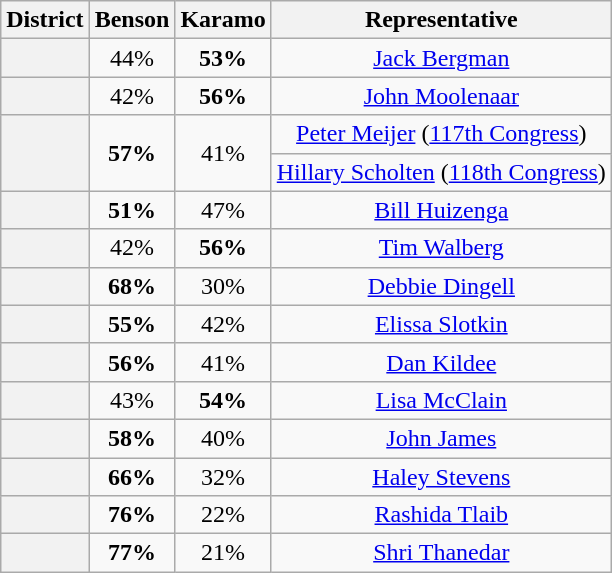<table class=wikitable>
<tr>
<th>District</th>
<th>Benson</th>
<th>Karamo</th>
<th>Representative</th>
</tr>
<tr align=center>
<th></th>
<td>44%</td>
<td><strong>53%</strong></td>
<td><a href='#'>Jack Bergman</a></td>
</tr>
<tr align=center>
<th></th>
<td>42%</td>
<td><strong>56%</strong></td>
<td><a href='#'>John Moolenaar</a></td>
</tr>
<tr align=center>
<th rowspan=2 ></th>
<td rowspan=2><strong>57%</strong></td>
<td rowspan=2>41%</td>
<td><a href='#'>Peter Meijer</a> (<a href='#'>117th Congress</a>)</td>
</tr>
<tr align=center>
<td><a href='#'>Hillary Scholten</a> (<a href='#'>118th Congress</a>)</td>
</tr>
<tr align=center>
<th></th>
<td><strong>51%</strong></td>
<td>47%</td>
<td><a href='#'>Bill Huizenga</a></td>
</tr>
<tr align=center>
<th></th>
<td>42%</td>
<td><strong>56%</strong></td>
<td><a href='#'>Tim Walberg</a></td>
</tr>
<tr align=center>
<th></th>
<td><strong>68%</strong></td>
<td>30%</td>
<td><a href='#'>Debbie Dingell</a></td>
</tr>
<tr align=center>
<th></th>
<td><strong>55%</strong></td>
<td>42%</td>
<td><a href='#'>Elissa Slotkin</a></td>
</tr>
<tr align=center>
<th></th>
<td><strong>56%</strong></td>
<td>41%</td>
<td><a href='#'>Dan Kildee</a></td>
</tr>
<tr align=center>
<th></th>
<td>43%</td>
<td><strong>54%</strong></td>
<td><a href='#'>Lisa McClain</a></td>
</tr>
<tr align=center>
<th></th>
<td><strong>58%</strong></td>
<td>40%</td>
<td><a href='#'>John James</a></td>
</tr>
<tr align=center>
<th></th>
<td><strong>66%</strong></td>
<td>32%</td>
<td><a href='#'>Haley Stevens</a></td>
</tr>
<tr align=center>
<th></th>
<td><strong>76%</strong></td>
<td>22%</td>
<td><a href='#'>Rashida Tlaib</a></td>
</tr>
<tr align=center>
<th></th>
<td><strong>77%</strong></td>
<td>21%</td>
<td><a href='#'>Shri Thanedar</a></td>
</tr>
</table>
